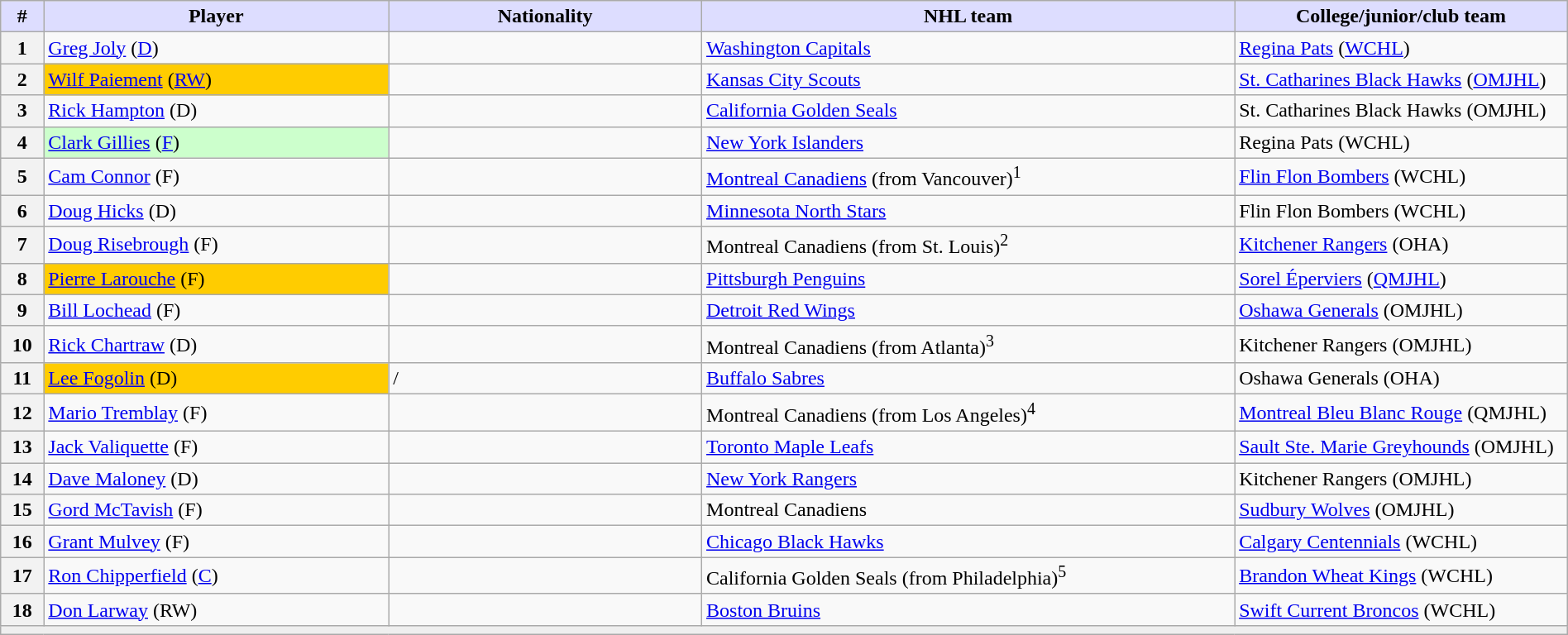<table class="wikitable" style="width: 100%">
<tr>
<th style="background:#ddf; width:2.75%;">#</th>
<th style="background:#ddf; width:22.0%;">Player</th>
<th style="background:#ddf; width:20.0%;">Nationality</th>
<th style="background:#ddf; width:34.0%;">NHL team</th>
<th style="background:#ddf; width:100.0%;">College/junior/club team</th>
</tr>
<tr>
<th>1</th>
<td><a href='#'>Greg Joly</a> (<a href='#'>D</a>)</td>
<td></td>
<td><a href='#'>Washington Capitals</a></td>
<td><a href='#'>Regina Pats</a> (<a href='#'>WCHL</a>)</td>
</tr>
<tr>
<th>2</th>
<td style="background:#FFCC00"><a href='#'>Wilf Paiement</a> (<a href='#'>RW</a>)</td>
<td></td>
<td><a href='#'>Kansas City Scouts</a></td>
<td><a href='#'>St. Catharines Black Hawks</a> (<a href='#'>OMJHL</a>)</td>
</tr>
<tr>
<th>3</th>
<td><a href='#'>Rick Hampton</a> (D)</td>
<td></td>
<td><a href='#'>California Golden Seals</a></td>
<td>St. Catharines Black Hawks (OMJHL)</td>
</tr>
<tr>
<th>4</th>
<td style="background:#CCFFCC"><a href='#'>Clark Gillies</a> (<a href='#'>F</a>)</td>
<td></td>
<td><a href='#'>New York Islanders</a></td>
<td>Regina Pats (WCHL)</td>
</tr>
<tr>
<th>5</th>
<td><a href='#'>Cam Connor</a> (F)</td>
<td></td>
<td><a href='#'>Montreal Canadiens</a> (from Vancouver)<sup>1</sup></td>
<td><a href='#'>Flin Flon Bombers</a> (WCHL)</td>
</tr>
<tr>
<th>6</th>
<td><a href='#'>Doug Hicks</a> (D)</td>
<td></td>
<td><a href='#'>Minnesota North Stars</a></td>
<td>Flin Flon Bombers (WCHL)</td>
</tr>
<tr>
<th>7</th>
<td><a href='#'>Doug Risebrough</a> (F)</td>
<td></td>
<td>Montreal Canadiens (from St. Louis)<sup>2</sup></td>
<td><a href='#'>Kitchener Rangers</a> (OHA)</td>
</tr>
<tr>
<th>8</th>
<td style="background:#FFCC00"><a href='#'>Pierre Larouche</a> (F)</td>
<td></td>
<td><a href='#'>Pittsburgh Penguins</a></td>
<td><a href='#'>Sorel Éperviers</a> (<a href='#'>QMJHL</a>)</td>
</tr>
<tr>
<th>9</th>
<td><a href='#'>Bill Lochead</a> (F)</td>
<td></td>
<td><a href='#'>Detroit Red Wings</a></td>
<td><a href='#'>Oshawa Generals</a> (OMJHL)</td>
</tr>
<tr>
<th>10</th>
<td><a href='#'>Rick Chartraw</a> (D)</td>
<td></td>
<td>Montreal Canadiens (from Atlanta)<sup>3</sup></td>
<td>Kitchener Rangers (OMJHL)</td>
</tr>
<tr>
<th>11</th>
<td style="background:#FFCC00"><a href='#'>Lee Fogolin</a> (D)</td>
<td>/<br></td>
<td><a href='#'>Buffalo Sabres</a></td>
<td>Oshawa Generals (OHA)</td>
</tr>
<tr>
<th>12</th>
<td><a href='#'>Mario Tremblay</a> (F)</td>
<td></td>
<td>Montreal Canadiens (from Los Angeles)<sup>4</sup></td>
<td><a href='#'>Montreal Bleu Blanc Rouge</a> (QMJHL)</td>
</tr>
<tr>
<th>13</th>
<td><a href='#'>Jack Valiquette</a> (F)</td>
<td></td>
<td><a href='#'>Toronto Maple Leafs</a></td>
<td><a href='#'>Sault Ste. Marie Greyhounds</a> (OMJHL)</td>
</tr>
<tr>
<th>14</th>
<td><a href='#'>Dave Maloney</a> (D)</td>
<td></td>
<td><a href='#'>New York Rangers</a></td>
<td>Kitchener Rangers (OMJHL)</td>
</tr>
<tr>
<th>15</th>
<td><a href='#'>Gord McTavish</a> (F)</td>
<td></td>
<td>Montreal Canadiens</td>
<td><a href='#'>Sudbury Wolves</a> (OMJHL)</td>
</tr>
<tr>
<th>16</th>
<td><a href='#'>Grant Mulvey</a> (F)</td>
<td></td>
<td><a href='#'>Chicago Black Hawks</a></td>
<td><a href='#'>Calgary Centennials</a> (WCHL)</td>
</tr>
<tr>
<th>17</th>
<td><a href='#'>Ron Chipperfield</a> (<a href='#'>C</a>)</td>
<td></td>
<td>California Golden Seals (from Philadelphia)<sup>5</sup></td>
<td><a href='#'>Brandon Wheat Kings</a> (WCHL)</td>
</tr>
<tr>
<th>18</th>
<td><a href='#'>Don Larway</a> (RW)</td>
<td></td>
<td><a href='#'>Boston Bruins</a></td>
<td><a href='#'>Swift Current Broncos</a> (WCHL)</td>
</tr>
<tr>
<td style="text-align:center; background:#efefef" colspan="6"></td>
</tr>
</table>
